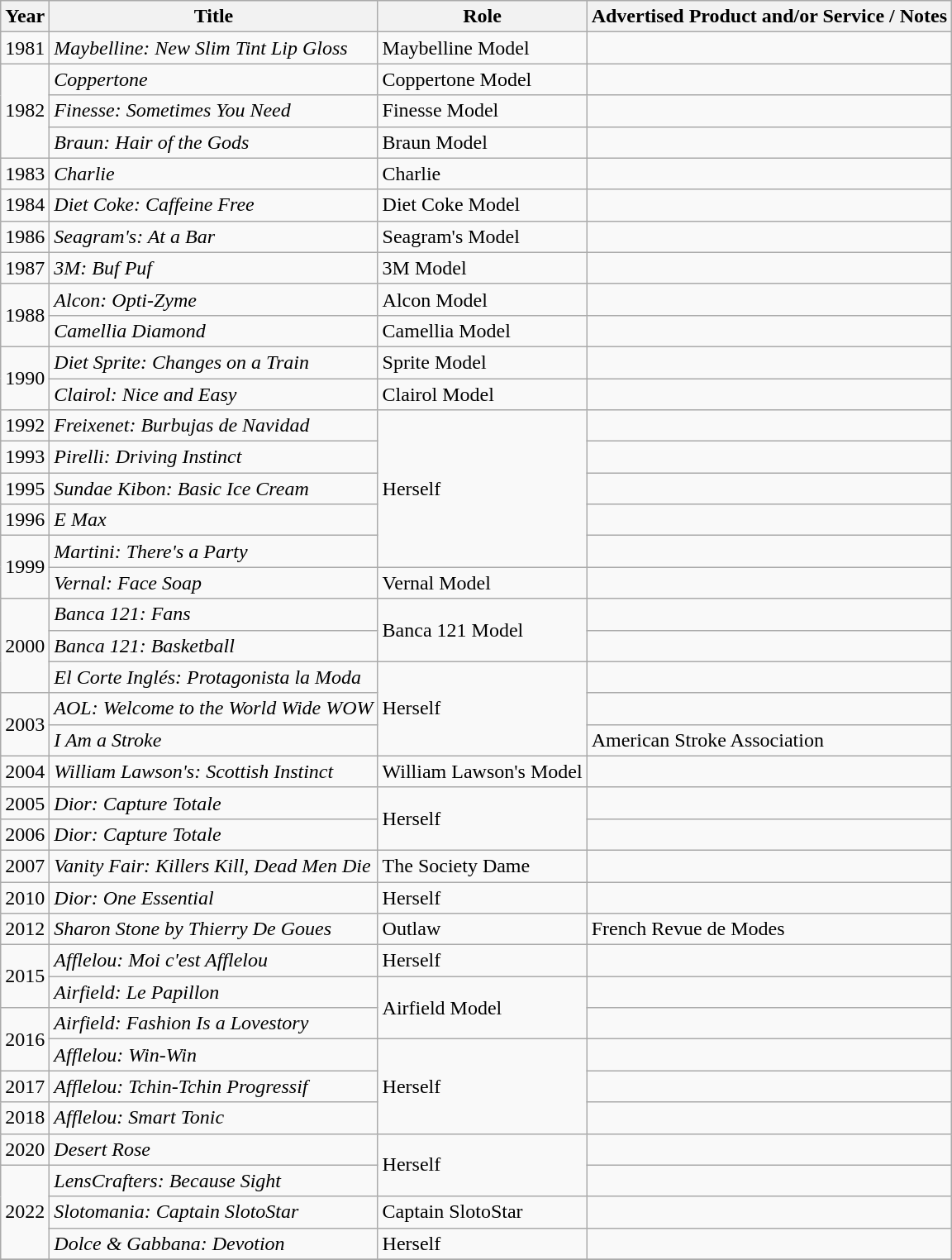<table class="wikitable sortable">
<tr>
<th>Year</th>
<th>Title</th>
<th>Role</th>
<th class="unsortable">Advertised Product and/or Service / Notes</th>
</tr>
<tr>
<td>1981</td>
<td><em>Maybelline: New Slim Tint Lip Gloss</em></td>
<td>Maybelline Model</td>
<td></td>
</tr>
<tr>
<td rowspan=3>1982</td>
<td><em>Coppertone</em></td>
<td>Coppertone Model</td>
<td></td>
</tr>
<tr>
<td><em>Finesse: Sometimes You Need</em></td>
<td>Finesse Model</td>
<td></td>
</tr>
<tr>
<td><em>Braun: Hair of the Gods</em></td>
<td>Braun Model</td>
<td></td>
</tr>
<tr>
<td>1983</td>
<td><em>Charlie</em></td>
<td>Charlie</td>
<td></td>
</tr>
<tr>
<td>1984</td>
<td><em>Diet Coke: Caffeine Free</em></td>
<td>Diet Coke Model</td>
<td></td>
</tr>
<tr>
<td>1986</td>
<td><em>Seagram's: At a Bar</em></td>
<td>Seagram's Model</td>
<td></td>
</tr>
<tr>
<td>1987</td>
<td><em>3M: Buf Puf</em></td>
<td>3M Model</td>
<td></td>
</tr>
<tr>
<td rowspan=2>1988</td>
<td><em>Alcon: Opti-Zyme</em></td>
<td>Alcon Model</td>
<td></td>
</tr>
<tr>
<td><em>Camellia Diamond</em></td>
<td>Camellia Model</td>
<td></td>
</tr>
<tr>
<td rowspan=2>1990</td>
<td><em>Diet Sprite: Changes on a Train</em></td>
<td>Sprite Model</td>
<td></td>
</tr>
<tr>
<td><em>Clairol: Nice and Easy</em></td>
<td>Clairol Model</td>
<td></td>
</tr>
<tr>
<td>1992</td>
<td><em>Freixenet: Burbujas de Navidad</em></td>
<td rowspan=5>Herself</td>
<td></td>
</tr>
<tr>
<td>1993</td>
<td><em>Pirelli: Driving Instinct</em></td>
<td></td>
</tr>
<tr>
<td>1995</td>
<td><em>Sundae Kibon: Basic Ice Cream</em></td>
<td></td>
</tr>
<tr>
<td>1996</td>
<td><em>E Max</em></td>
<td></td>
</tr>
<tr>
<td rowspan=2>1999</td>
<td><em>Martini: There's a Party</em></td>
<td></td>
</tr>
<tr>
<td><em>Vernal: Face Soap</em></td>
<td>Vernal Model</td>
<td></td>
</tr>
<tr>
<td rowspan=3>2000</td>
<td><em>Banca 121: Fans</em></td>
<td rowspan=2>Banca 121 Model</td>
<td></td>
</tr>
<tr>
<td><em>Banca 121: Basketball</em></td>
<td></td>
</tr>
<tr>
<td><em>El Corte Inglés: Protagonista la Moda</em></td>
<td rowspan=3>Herself</td>
<td></td>
</tr>
<tr>
<td rowspan=2>2003</td>
<td><em>AOL: Welcome to the World Wide WOW</em></td>
<td></td>
</tr>
<tr>
<td><em>I Am a Stroke</em></td>
<td>American Stroke Association</td>
</tr>
<tr>
<td>2004</td>
<td><em>William Lawson's: Scottish Instinct</em></td>
<td>William Lawson's Model</td>
<td></td>
</tr>
<tr>
<td>2005</td>
<td><em>Dior: Capture Totale</em></td>
<td rowspan=2>Herself</td>
<td></td>
</tr>
<tr>
<td>2006</td>
<td><em>Dior: Capture Totale</em></td>
<td></td>
</tr>
<tr>
<td>2007</td>
<td><em>Vanity Fair: Killers Kill, Dead Men Die</em></td>
<td>The Society Dame</td>
<td></td>
</tr>
<tr>
<td>2010</td>
<td><em>Dior: One Essential</em></td>
<td>Herself</td>
<td></td>
</tr>
<tr>
<td>2012</td>
<td><em>Sharon Stone by Thierry De Goues</em></td>
<td>Outlaw</td>
<td>French Revue de Modes</td>
</tr>
<tr>
<td rowspan=2>2015</td>
<td><em>Afflelou: Moi c'est Afflelou</em></td>
<td>Herself</td>
<td></td>
</tr>
<tr>
<td><em>Airfield: Le Papillon</em></td>
<td rowspan=2>Airfield Model</td>
<td></td>
</tr>
<tr>
<td rowspan=2>2016</td>
<td><em>Airfield: Fashion Is a Lovestory</em></td>
<td></td>
</tr>
<tr>
<td><em>Afflelou: Win-Win</em></td>
<td rowspan=3>Herself</td>
<td></td>
</tr>
<tr>
<td>2017</td>
<td><em>Afflelou: Tchin-Tchin Progressif</em></td>
<td></td>
</tr>
<tr>
<td>2018</td>
<td><em>Afflelou: Smart Tonic</em></td>
<td></td>
</tr>
<tr>
<td>2020</td>
<td><em>Desert Rose</em></td>
<td rowspan=2>Herself</td>
<td></td>
</tr>
<tr>
<td rowspan=3>2022</td>
<td><em>LensCrafters: Because Sight</em></td>
<td></td>
</tr>
<tr>
<td><em>Slotomania: Captain SlotoStar</em></td>
<td>Captain SlotoStar</td>
<td></td>
</tr>
<tr>
<td><em>Dolce & Gabbana: Devotion</em></td>
<td>Herself</td>
<td></td>
</tr>
<tr>
</tr>
</table>
